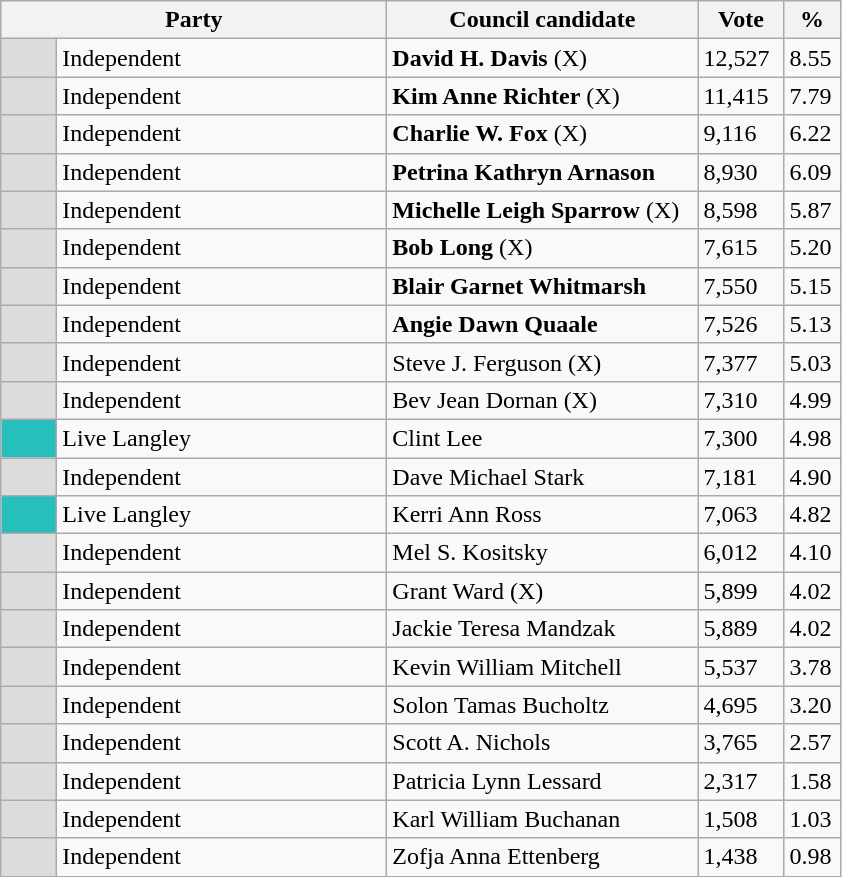<table class="wikitable">
<tr>
<th bgcolor="#DDDDFF" width="250px" colspan="2">Party</th>
<th bgcolor="#DDDDFF" width="200px">Council candidate</th>
<th bgcolor="#DDDDFF" width="50px">Vote</th>
<th bgcolor="#DDDDFF" width="30px">%</th>
</tr>
<tr>
<td style="background:gainsboro" width="30px"> </td>
<td>Independent</td>
<td><strong>David H. Davis</strong> (X)</td>
<td>12,527</td>
<td>8.55</td>
</tr>
<tr>
<td style="background:gainsboro" width="30px"> </td>
<td>Independent</td>
<td><strong>Kim Anne Richter</strong> (X)</td>
<td>11,415</td>
<td>7.79</td>
</tr>
<tr>
<td style="background:gainsboro" width="30px"> </td>
<td>Independent</td>
<td><strong>Charlie W. Fox</strong> (X)</td>
<td>9,116</td>
<td>6.22</td>
</tr>
<tr>
<td style="background:gainsboro" width="30px"> </td>
<td>Independent</td>
<td><strong>Petrina Kathryn Arnason</strong></td>
<td>8,930</td>
<td>6.09</td>
</tr>
<tr>
<td style="background:gainsboro" width="30px"> </td>
<td>Independent</td>
<td><strong>Michelle Leigh Sparrow</strong> (X)</td>
<td>8,598</td>
<td>5.87</td>
</tr>
<tr>
<td style="background:gainsboro" width="30px"> </td>
<td>Independent</td>
<td><strong>Bob Long</strong> (X)</td>
<td>7,615</td>
<td>5.20</td>
</tr>
<tr>
<td style="background:gainsboro" width="30px"> </td>
<td>Independent</td>
<td><strong>Blair Garnet Whitmarsh</strong></td>
<td>7,550</td>
<td>5.15</td>
</tr>
<tr>
<td style="background:gainsboro" width="30px"> </td>
<td>Independent</td>
<td><strong>Angie Dawn Quaale</strong></td>
<td>7,526</td>
<td>5.13</td>
</tr>
<tr>
<td style="background:gainsboro" width="30px"> </td>
<td>Independent</td>
<td>Steve J. Ferguson (X)</td>
<td>7,377</td>
<td>5.03</td>
</tr>
<tr>
<td style="background:gainsboro" width="30px"> </td>
<td>Independent</td>
<td>Bev Jean Dornan (X)</td>
<td>7,310</td>
<td>4.99</td>
</tr>
<tr>
<td style="background:#27BFBB;" width="30px"> </td>
<td>Live Langley</td>
<td>Clint Lee</td>
<td>7,300</td>
<td>4.98</td>
</tr>
<tr>
<td style="background:gainsboro" width="30px"> </td>
<td>Independent</td>
<td>Dave Michael Stark</td>
<td>7,181</td>
<td>4.90</td>
</tr>
<tr>
<td style="background:#27BFBB;" width="30px"> </td>
<td>Live Langley</td>
<td>Kerri Ann Ross</td>
<td>7,063</td>
<td>4.82</td>
</tr>
<tr>
<td style="background:gainsboro" width="30px"> </td>
<td>Independent</td>
<td>Mel S. Kositsky</td>
<td>6,012</td>
<td>4.10</td>
</tr>
<tr>
<td style="background:gainsboro" width="30px"> </td>
<td>Independent</td>
<td>Grant Ward (X)</td>
<td>5,899</td>
<td>4.02</td>
</tr>
<tr>
<td style="background:gainsboro" width="30px"> </td>
<td>Independent</td>
<td>Jackie Teresa Mandzak</td>
<td>5,889</td>
<td>4.02</td>
</tr>
<tr>
<td style="background:gainsboro" width="30px"> </td>
<td>Independent</td>
<td>Kevin William Mitchell</td>
<td>5,537</td>
<td>3.78</td>
</tr>
<tr>
<td style="background:gainsboro" width="30px"> </td>
<td>Independent</td>
<td>Solon Tamas Bucholtz</td>
<td>4,695</td>
<td>3.20</td>
</tr>
<tr>
<td style="background:gainsboro" width="30px"> </td>
<td>Independent</td>
<td>Scott A. Nichols</td>
<td>3,765</td>
<td>2.57</td>
</tr>
<tr>
<td style="background:gainsboro" width="30px"> </td>
<td>Independent</td>
<td>Patricia Lynn Lessard</td>
<td>2,317</td>
<td>1.58</td>
</tr>
<tr>
<td style="background:gainsboro" width="30px"> </td>
<td>Independent</td>
<td>Karl William Buchanan</td>
<td>1,508</td>
<td>1.03</td>
</tr>
<tr>
<td style="background:gainsboro" width="30px"> </td>
<td>Independent</td>
<td>Zofja Anna Ettenberg</td>
<td>1,438</td>
<td>0.98</td>
</tr>
</table>
